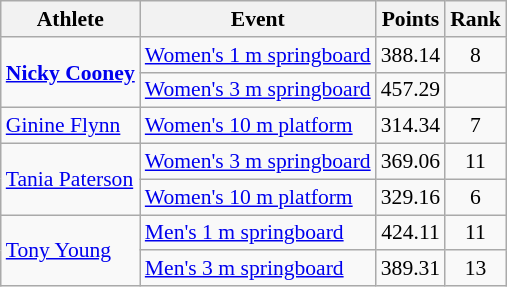<table class="wikitable" style="font-size:90%;">
<tr>
<th>Athlete</th>
<th>Event</th>
<th>Points</th>
<th>Rank</th>
</tr>
<tr align=center>
<td align=left rowspan=2><strong><a href='#'>Nicky Cooney</a></strong></td>
<td align=left><a href='#'>Women's 1 m springboard</a></td>
<td>388.14</td>
<td>8</td>
</tr>
<tr align=center>
<td align=left><a href='#'>Women's 3 m springboard</a></td>
<td>457.29</td>
<td></td>
</tr>
<tr align=center>
<td align=left><a href='#'>Ginine Flynn</a></td>
<td align=left><a href='#'>Women's 10 m platform</a></td>
<td>314.34</td>
<td>7</td>
</tr>
<tr align=center>
<td align=left rowspan=2><a href='#'>Tania Paterson</a></td>
<td align=left><a href='#'>Women's 3 m springboard</a></td>
<td>369.06</td>
<td>11</td>
</tr>
<tr align=center>
<td align=left><a href='#'>Women's 10 m platform</a></td>
<td>329.16</td>
<td>6</td>
</tr>
<tr align=center>
<td align=left rowspan=2><a href='#'>Tony Young</a></td>
<td align=left><a href='#'>Men's 1 m springboard</a></td>
<td>424.11</td>
<td>11</td>
</tr>
<tr align=center>
<td align=left><a href='#'>Men's 3 m springboard</a></td>
<td>389.31</td>
<td>13</td>
</tr>
</table>
